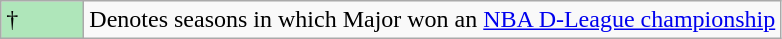<table class="wikitable">
<tr>
<td style="background:#afe6ba; width:3em;">†</td>
<td>Denotes seasons in which Major won an <a href='#'>NBA D-League championship</a></td>
</tr>
</table>
